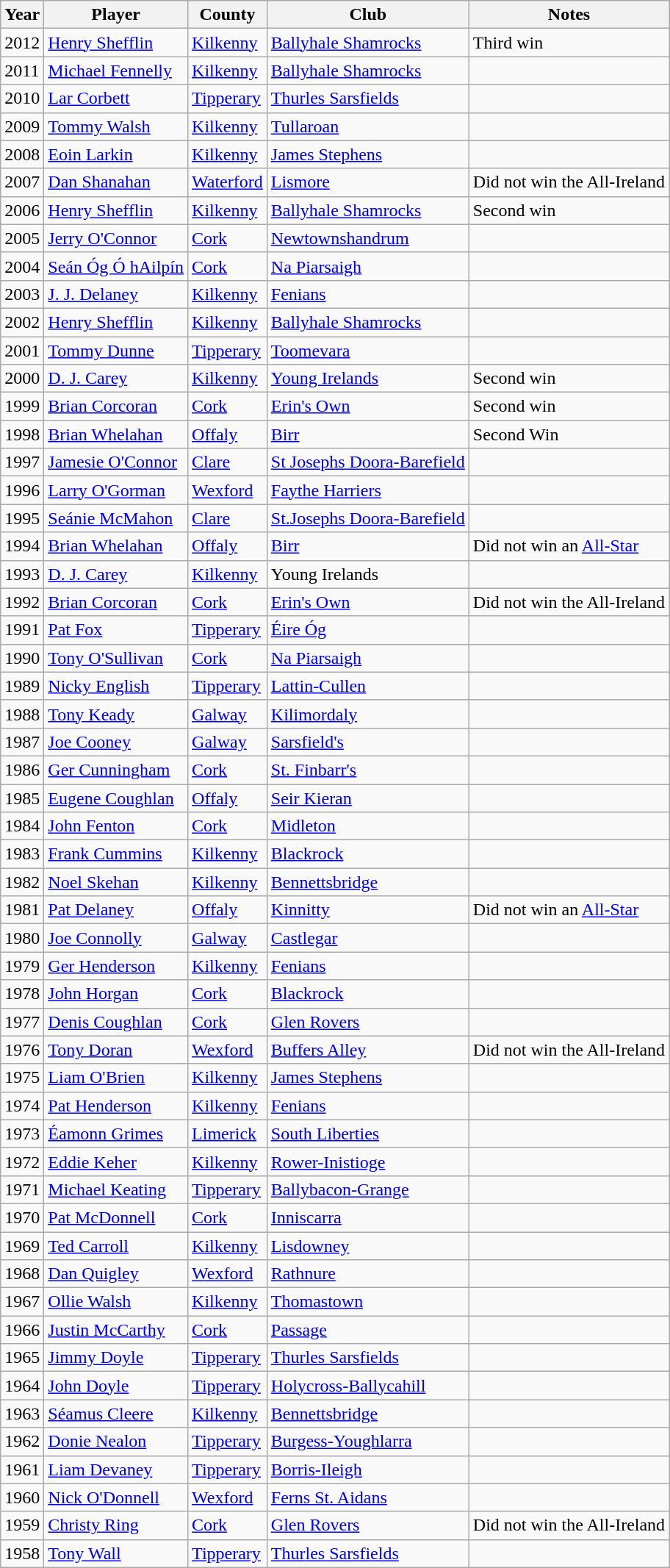<table class="wikitable">
<tr>
<th>Year</th>
<th>Player</th>
<th>County</th>
<th>Club</th>
<th>Notes</th>
</tr>
<tr>
<td>2012</td>
<td><a href='#'>Henry Shefflin</a></td>
<td><a href='#'>Kilkenny</a></td>
<td><a href='#'>Ballyhale Shamrocks</a></td>
<td>Third win</td>
</tr>
<tr>
<td>2011</td>
<td><a href='#'>Michael Fennelly</a></td>
<td><a href='#'>Kilkenny</a></td>
<td><a href='#'>Ballyhale Shamrocks</a></td>
<td></td>
</tr>
<tr>
<td>2010</td>
<td><a href='#'>Lar Corbett</a></td>
<td><a href='#'>Tipperary</a></td>
<td><a href='#'>Thurles Sarsfields</a></td>
<td></td>
</tr>
<tr>
<td>2009</td>
<td><a href='#'>Tommy Walsh</a></td>
<td><a href='#'>Kilkenny</a></td>
<td><a href='#'>Tullaroan</a></td>
<td></td>
</tr>
<tr>
<td>2008</td>
<td><a href='#'>Eoin Larkin</a></td>
<td><a href='#'>Kilkenny</a></td>
<td><a href='#'>James Stephens</a></td>
<td></td>
</tr>
<tr>
<td>2007</td>
<td><a href='#'>Dan Shanahan</a></td>
<td><a href='#'>Waterford</a></td>
<td><a href='#'>Lismore</a></td>
<td>Did not win the All-Ireland</td>
</tr>
<tr>
<td>2006</td>
<td><a href='#'>Henry Shefflin</a></td>
<td><a href='#'>Kilkenny</a></td>
<td><a href='#'>Ballyhale Shamrocks</a></td>
<td>Second win</td>
</tr>
<tr>
<td>2005</td>
<td><a href='#'>Jerry O'Connor</a></td>
<td><a href='#'>Cork</a></td>
<td><a href='#'>Newtownshandrum</a></td>
<td></td>
</tr>
<tr>
<td>2004</td>
<td><a href='#'>Seán Óg Ó hAilpín</a></td>
<td><a href='#'>Cork</a></td>
<td><a href='#'>Na Piarsaigh</a></td>
<td></td>
</tr>
<tr>
<td>2003</td>
<td><a href='#'>J. J. Delaney</a></td>
<td><a href='#'>Kilkenny</a></td>
<td><a href='#'>Fenians</a></td>
<td></td>
</tr>
<tr>
<td>2002</td>
<td><a href='#'>Henry Shefflin</a></td>
<td><a href='#'>Kilkenny</a></td>
<td><a href='#'>Ballyhale Shamrocks</a></td>
<td></td>
</tr>
<tr>
<td>2001</td>
<td><a href='#'>Tommy Dunne</a></td>
<td><a href='#'>Tipperary</a></td>
<td><a href='#'>Toomevara</a></td>
<td></td>
</tr>
<tr>
<td>2000</td>
<td><a href='#'>D. J. Carey</a></td>
<td><a href='#'>Kilkenny</a></td>
<td><a href='#'>Young Irelands</a></td>
<td>Second win</td>
</tr>
<tr>
<td>1999</td>
<td><a href='#'>Brian Corcoran</a></td>
<td><a href='#'>Cork</a></td>
<td><a href='#'>Erin's Own</a></td>
<td>Second win</td>
</tr>
<tr>
<td>1998</td>
<td><a href='#'>Brian Whelahan</a></td>
<td><a href='#'>Offaly</a></td>
<td><a href='#'>Birr</a></td>
<td>Second Win</td>
</tr>
<tr>
<td>1997</td>
<td><a href='#'>Jamesie O'Connor</a></td>
<td><a href='#'>Clare</a></td>
<td><a href='#'>St Josephs Doora-Barefield</a></td>
<td></td>
</tr>
<tr>
<td>1996</td>
<td><a href='#'>Larry O'Gorman</a></td>
<td><a href='#'>Wexford</a></td>
<td><a href='#'>Faythe Harriers</a></td>
<td></td>
</tr>
<tr>
<td>1995</td>
<td><a href='#'>Seánie McMahon</a></td>
<td><a href='#'>Clare</a></td>
<td><a href='#'>St.Josephs Doora-Barefield</a></td>
<td></td>
</tr>
<tr>
<td>1994</td>
<td><a href='#'>Brian Whelahan</a></td>
<td><a href='#'>Offaly</a></td>
<td><a href='#'>Birr</a></td>
<td>Did not win an <a href='#'>All-Star</a></td>
</tr>
<tr>
<td>1993</td>
<td><a href='#'>D. J. Carey</a></td>
<td><a href='#'>Kilkenny</a></td>
<td>Young Irelands</td>
<td></td>
</tr>
<tr>
<td>1992</td>
<td><a href='#'>Brian Corcoran</a></td>
<td><a href='#'>Cork</a></td>
<td><a href='#'>Erin's Own</a></td>
<td>Did not win the All-Ireland</td>
</tr>
<tr>
<td>1991</td>
<td><a href='#'>Pat Fox</a></td>
<td><a href='#'>Tipperary</a></td>
<td><a href='#'>Éire Óg</a></td>
<td></td>
</tr>
<tr>
<td>1990</td>
<td><a href='#'>Tony O'Sullivan</a></td>
<td><a href='#'>Cork</a></td>
<td><a href='#'>Na Piarsaigh</a></td>
<td></td>
</tr>
<tr>
<td>1989</td>
<td><a href='#'>Nicky English</a></td>
<td><a href='#'>Tipperary</a></td>
<td><a href='#'>Lattin-Cullen</a></td>
<td></td>
</tr>
<tr>
<td>1988</td>
<td><a href='#'>Tony Keady</a></td>
<td><a href='#'>Galway</a></td>
<td><a href='#'>Kilimordaly</a></td>
<td></td>
</tr>
<tr>
<td>1987</td>
<td><a href='#'>Joe Cooney</a></td>
<td><a href='#'>Galway</a></td>
<td><a href='#'>Sarsfield's</a></td>
<td></td>
</tr>
<tr>
<td>1986</td>
<td><a href='#'>Ger Cunningham</a></td>
<td><a href='#'>Cork</a></td>
<td><a href='#'>St. Finbarr's</a></td>
<td></td>
</tr>
<tr>
<td>1985</td>
<td><a href='#'>Eugene Coughlan</a></td>
<td><a href='#'>Offaly</a></td>
<td><a href='#'>Seir Kieran</a></td>
<td></td>
</tr>
<tr>
<td>1984</td>
<td><a href='#'>John Fenton</a></td>
<td><a href='#'>Cork</a></td>
<td><a href='#'>Midleton</a></td>
<td></td>
</tr>
<tr>
<td>1983</td>
<td><a href='#'>Frank Cummins</a></td>
<td><a href='#'>Kilkenny</a></td>
<td><a href='#'>Blackrock</a></td>
<td></td>
</tr>
<tr>
<td>1982</td>
<td><a href='#'>Noel Skehan</a></td>
<td><a href='#'>Kilkenny</a></td>
<td><a href='#'>Bennettsbridge</a></td>
<td></td>
</tr>
<tr>
<td>1981</td>
<td><a href='#'>Pat Delaney</a></td>
<td><a href='#'>Offaly</a></td>
<td><a href='#'>Kinnitty</a></td>
<td>Did not win an <a href='#'>All-Star</a></td>
</tr>
<tr>
<td>1980</td>
<td><a href='#'>Joe Connolly</a></td>
<td><a href='#'>Galway</a></td>
<td><a href='#'>Castlegar</a></td>
<td></td>
</tr>
<tr>
<td>1979</td>
<td><a href='#'>Ger Henderson</a></td>
<td><a href='#'>Kilkenny</a></td>
<td><a href='#'>Fenians</a></td>
<td></td>
</tr>
<tr>
<td>1978</td>
<td><a href='#'>John Horgan</a></td>
<td><a href='#'>Cork</a></td>
<td><a href='#'>Blackrock</a></td>
<td></td>
</tr>
<tr>
<td>1977</td>
<td><a href='#'>Denis Coughlan</a></td>
<td><a href='#'>Cork</a></td>
<td><a href='#'>Glen Rovers</a></td>
<td></td>
</tr>
<tr>
<td>1976</td>
<td><a href='#'>Tony Doran</a></td>
<td><a href='#'>Wexford</a></td>
<td><a href='#'>Buffers Alley</a></td>
<td>Did not win the All-Ireland</td>
</tr>
<tr>
<td>1975</td>
<td><a href='#'>Liam O'Brien</a></td>
<td><a href='#'>Kilkenny</a></td>
<td><a href='#'>James Stephens</a></td>
<td></td>
</tr>
<tr>
<td>1974</td>
<td><a href='#'>Pat Henderson</a></td>
<td><a href='#'>Kilkenny</a></td>
<td><a href='#'>Fenians</a></td>
<td></td>
</tr>
<tr>
<td>1973</td>
<td><a href='#'>Éamonn Grimes</a></td>
<td><a href='#'>Limerick</a></td>
<td><a href='#'>South Liberties</a></td>
<td></td>
</tr>
<tr>
<td>1972</td>
<td><a href='#'>Eddie Keher</a></td>
<td><a href='#'>Kilkenny</a></td>
<td><a href='#'>Rower-Inistioge</a></td>
<td></td>
</tr>
<tr>
<td>1971</td>
<td><a href='#'>Michael Keating</a></td>
<td><a href='#'>Tipperary</a></td>
<td><a href='#'>Ballybacon-Grange</a></td>
<td></td>
</tr>
<tr>
<td>1970</td>
<td><a href='#'>Pat McDonnell</a></td>
<td><a href='#'>Cork</a></td>
<td><a href='#'>Inniscarra</a></td>
<td></td>
</tr>
<tr>
<td>1969</td>
<td><a href='#'>Ted Carroll</a></td>
<td><a href='#'>Kilkenny</a></td>
<td><a href='#'>Lisdowney</a></td>
<td></td>
</tr>
<tr>
<td>1968</td>
<td><a href='#'>Dan Quigley</a></td>
<td><a href='#'>Wexford</a></td>
<td><a href='#'>Rathnure</a></td>
<td></td>
</tr>
<tr>
<td>1967</td>
<td><a href='#'>Ollie Walsh</a></td>
<td><a href='#'>Kilkenny</a></td>
<td><a href='#'>Thomastown</a></td>
<td></td>
</tr>
<tr>
<td>1966</td>
<td><a href='#'>Justin McCarthy</a></td>
<td><a href='#'>Cork</a></td>
<td><a href='#'>Passage</a></td>
<td></td>
</tr>
<tr>
<td>1965</td>
<td><a href='#'>Jimmy Doyle</a></td>
<td><a href='#'>Tipperary</a></td>
<td><a href='#'>Thurles Sarsfields</a></td>
<td></td>
</tr>
<tr>
<td>1964</td>
<td><a href='#'>John Doyle</a></td>
<td><a href='#'>Tipperary</a></td>
<td><a href='#'>Holycross-Ballycahill</a></td>
<td></td>
</tr>
<tr>
<td>1963</td>
<td><a href='#'>Séamus Cleere</a></td>
<td><a href='#'>Kilkenny</a></td>
<td><a href='#'>Bennettsbridge</a></td>
<td></td>
</tr>
<tr>
<td>1962</td>
<td><a href='#'>Donie Nealon</a></td>
<td><a href='#'>Tipperary</a></td>
<td><a href='#'>Burgess-Youghlarra</a></td>
<td></td>
</tr>
<tr>
<td>1961</td>
<td><a href='#'>Liam Devaney</a></td>
<td><a href='#'>Tipperary</a></td>
<td><a href='#'>Borris-Ileigh</a></td>
<td></td>
</tr>
<tr>
<td>1960</td>
<td><a href='#'>Nick O'Donnell</a></td>
<td><a href='#'>Wexford</a></td>
<td><a href='#'>Ferns St. Aidans</a></td>
<td></td>
</tr>
<tr>
<td>1959</td>
<td><a href='#'>Christy Ring</a></td>
<td><a href='#'>Cork</a></td>
<td><a href='#'>Glen Rovers</a></td>
<td>Did not win the All-Ireland</td>
</tr>
<tr>
<td>1958</td>
<td><a href='#'>Tony Wall</a></td>
<td><a href='#'>Tipperary</a></td>
<td><a href='#'>Thurles Sarsfields</a></td>
<td></td>
</tr>
</table>
